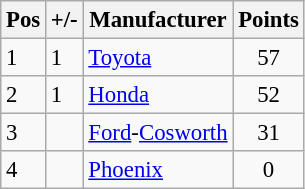<table class="wikitable" style="font-size: 95%;">
<tr>
<th>Pos</th>
<th>+/-</th>
<th>Manufacturer</th>
<th>Points</th>
</tr>
<tr>
<td>1</td>
<td align="left"> 1</td>
<td> <a href='#'>Toyota</a></td>
<td align="center">57</td>
</tr>
<tr>
<td>2</td>
<td align="left"> 1</td>
<td> <a href='#'>Honda</a></td>
<td align="center">52</td>
</tr>
<tr>
<td>3</td>
<td align="left"></td>
<td> <a href='#'>Ford</a>-<a href='#'>Cosworth</a></td>
<td align="center">31</td>
</tr>
<tr>
<td>4</td>
<td align="left"></td>
<td> <a href='#'>Phoenix</a></td>
<td align="center">0</td>
</tr>
</table>
